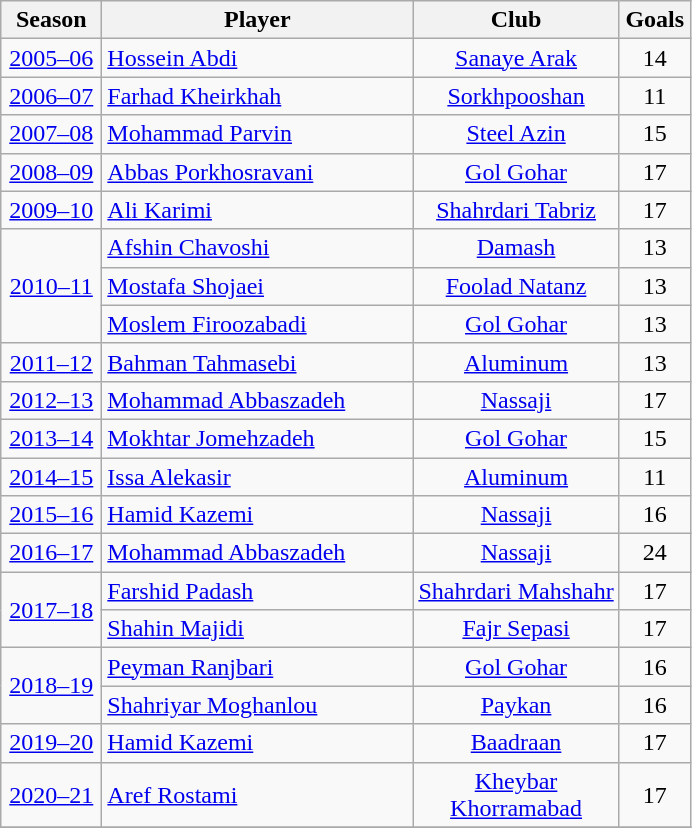<table class="wikitable" style="text-align:center">
<tr>
<th width=60>Season</th>
<th width=200>Player</th>
<th width=100>Club</th>
<th width=40>Goals</th>
</tr>
<tr>
<td><a href='#'>2005–06</a></td>
<td style="text-align:left"> <a href='#'>Hossein Abdi</a></td>
<td><a href='#'>Sanaye Arak</a></td>
<td>14</td>
</tr>
<tr>
<td><a href='#'>2006–07</a></td>
<td style="text-align:left"> <a href='#'>Farhad Kheirkhah</a></td>
<td><a href='#'>Sorkhpooshan</a></td>
<td>11</td>
</tr>
<tr>
<td><a href='#'>2007–08</a></td>
<td style="text-align:left"> <a href='#'>Mohammad Parvin</a></td>
<td><a href='#'>Steel Azin</a></td>
<td>15</td>
</tr>
<tr>
<td><a href='#'>2008–09</a></td>
<td style="text-align:left"> <a href='#'>Abbas Porkhosravani</a></td>
<td><a href='#'>Gol Gohar</a></td>
<td>17</td>
</tr>
<tr>
<td><a href='#'>2009–10</a></td>
<td style="text-align:left"> <a href='#'>Ali Karimi</a></td>
<td><a href='#'>Shahrdari Tabriz</a></td>
<td>17</td>
</tr>
<tr>
<td rowspan="3"><a href='#'>2010–11</a></td>
<td style="text-align:left"> <a href='#'>Afshin Chavoshi</a></td>
<td><a href='#'>Damash</a></td>
<td>13</td>
</tr>
<tr>
<td style="text-align:left"> <a href='#'>Mostafa Shojaei</a></td>
<td><a href='#'>Foolad Natanz</a></td>
<td>13</td>
</tr>
<tr>
<td style="text-align:left"> <a href='#'>Moslem Firoozabadi</a></td>
<td><a href='#'>Gol Gohar</a></td>
<td>13</td>
</tr>
<tr>
<td><a href='#'>2011–12</a></td>
<td style="text-align:left"> <a href='#'>Bahman Tahmasebi</a></td>
<td><a href='#'>Aluminum</a></td>
<td>13</td>
</tr>
<tr>
<td><a href='#'>2012–13</a></td>
<td style="text-align:left"> <a href='#'>Mohammad Abbaszadeh</a></td>
<td><a href='#'>Nassaji</a></td>
<td>17</td>
</tr>
<tr>
<td><a href='#'>2013–14</a></td>
<td style="text-align:left"> <a href='#'>Mokhtar Jomehzadeh</a></td>
<td><a href='#'>Gol Gohar</a></td>
<td>15</td>
</tr>
<tr>
<td><a href='#'>2014–15</a></td>
<td style="text-align:left"> <a href='#'>Issa Alekasir</a></td>
<td><a href='#'>Aluminum</a></td>
<td>11</td>
</tr>
<tr>
<td><a href='#'>2015–16</a></td>
<td style="text-align:left"> <a href='#'>Hamid Kazemi</a></td>
<td><a href='#'>Nassaji</a></td>
<td>16</td>
</tr>
<tr>
<td><a href='#'>2016–17</a></td>
<td style="text-align:left"> <a href='#'>Mohammad Abbaszadeh</a></td>
<td><a href='#'>Nassaji</a></td>
<td>24</td>
</tr>
<tr>
<td rowspan="2"><a href='#'>2017–18</a></td>
<td style="text-align:left"> <a href='#'>Farshid Padash</a></td>
<td><a href='#'>Shahrdari Mahshahr</a></td>
<td>17</td>
</tr>
<tr>
<td style="text-align:left"> <a href='#'>Shahin Majidi</a></td>
<td><a href='#'>Fajr Sepasi</a></td>
<td>17</td>
</tr>
<tr>
<td rowspan="2"><a href='#'>2018–19</a></td>
<td style="text-align:left"> <a href='#'>Peyman Ranjbari</a></td>
<td><a href='#'>Gol Gohar</a></td>
<td>16</td>
</tr>
<tr>
<td style="text-align:left">  <a href='#'>Shahriyar Moghanlou</a></td>
<td><a href='#'>Paykan</a></td>
<td>16</td>
</tr>
<tr>
<td><a href='#'>2019–20</a></td>
<td style="text-align:left"> <a href='#'>Hamid Kazemi</a></td>
<td><a href='#'>Baadraan</a></td>
<td>17</td>
</tr>
<tr>
<td><a href='#'>2020–21</a></td>
<td style="text-align:left"> <a href='#'>Aref Rostami</a></td>
<td><a href='#'>Kheybar Khorramabad</a></td>
<td>17</td>
</tr>
<tr>
</tr>
</table>
